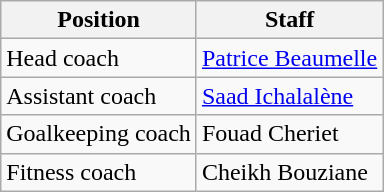<table class=wikitable>
<tr>
<th>Position</th>
<th>Staff</th>
</tr>
<tr>
<td>Head coach</td>
<td><a href='#'>Patrice Beaumelle</a></td>
</tr>
<tr>
<td>Assistant coach</td>
<td><a href='#'>Saad Ichalalène</a></td>
</tr>
<tr>
<td>Goalkeeping coach</td>
<td>Fouad Cheriet</td>
</tr>
<tr>
<td>Fitness coach</td>
<td>Cheikh Bouziane</td>
</tr>
</table>
